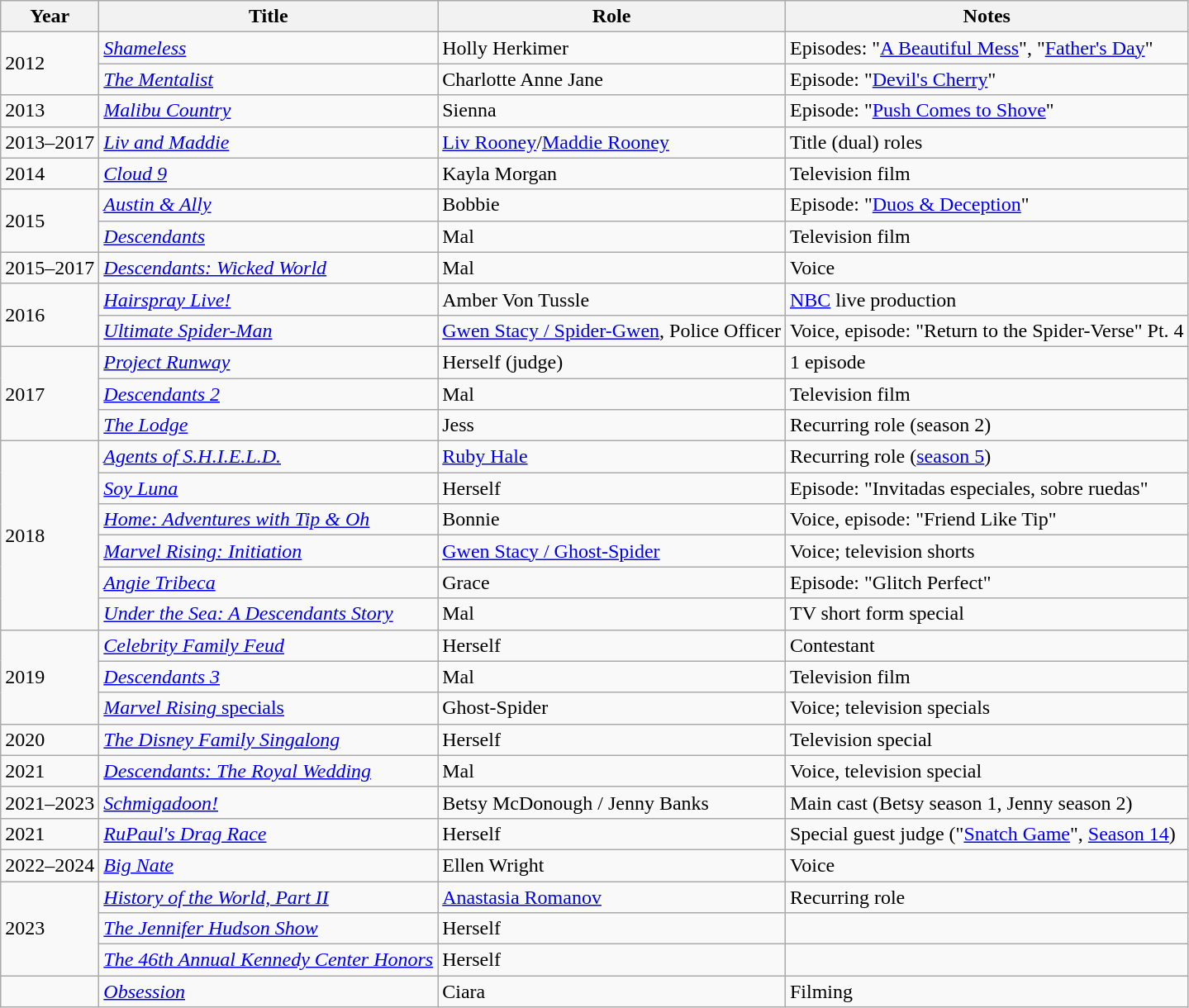<table class="wikitable sortable">
<tr>
<th>Year</th>
<th>Title</th>
<th>Role</th>
<th class="unsortable">Notes</th>
</tr>
<tr>
<td rowspan="2">2012</td>
<td><em><a href='#'>Shameless</a></em></td>
<td>Holly Herkimer</td>
<td>Episodes: "<a href='#'>A Beautiful Mess</a>", "<a href='#'>Father's Day</a>"</td>
</tr>
<tr>
<td><em><a href='#'>The Mentalist</a></em></td>
<td>Charlotte Anne Jane</td>
<td>Episode: "<a href='#'>Devil's Cherry</a>"</td>
</tr>
<tr>
<td>2013</td>
<td><em><a href='#'>Malibu Country</a></em></td>
<td>Sienna</td>
<td>Episode: "<a href='#'>Push Comes to Shove</a>"</td>
</tr>
<tr>
<td>2013–2017</td>
<td><em><a href='#'>Liv and Maddie</a></em></td>
<td><a href='#'>Liv Rooney</a>/<a href='#'>Maddie Rooney</a></td>
<td>Title (dual) roles</td>
</tr>
<tr>
<td>2014</td>
<td><em><a href='#'>Cloud 9</a></em></td>
<td>Kayla Morgan</td>
<td>Television film</td>
</tr>
<tr>
<td rowspan="2">2015</td>
<td><em><a href='#'>Austin & Ally</a></em></td>
<td>Bobbie</td>
<td>Episode: "<a href='#'>Duos & Deception</a>"</td>
</tr>
<tr>
<td><em><a href='#'>Descendants</a></em></td>
<td>Mal</td>
<td>Television film</td>
</tr>
<tr>
<td>2015–2017</td>
<td><em><a href='#'>Descendants: Wicked World</a></em></td>
<td>Mal</td>
<td>Voice</td>
</tr>
<tr>
<td rowspan="2">2016</td>
<td><em><a href='#'>Hairspray Live!</a></em></td>
<td>Amber Von Tussle</td>
<td><a href='#'>NBC</a> live production</td>
</tr>
<tr>
<td><em><a href='#'>Ultimate Spider-Man</a></em></td>
<td><a href='#'>Gwen Stacy / Spider-Gwen</a>, Police Officer</td>
<td>Voice, episode: "Return to the Spider-Verse" Pt. 4</td>
</tr>
<tr>
<td rowspan="3">2017</td>
<td><em><a href='#'>Project Runway</a></em></td>
<td>Herself (judge)</td>
<td>1 episode</td>
</tr>
<tr>
<td><em><a href='#'>Descendants 2</a></em></td>
<td>Mal</td>
<td>Television film</td>
</tr>
<tr>
<td><em><a href='#'>The Lodge</a></em></td>
<td>Jess</td>
<td>Recurring role (season 2)</td>
</tr>
<tr>
<td rowspan="6">2018</td>
<td><em><a href='#'>Agents of S.H.I.E.L.D.</a></em></td>
<td><a href='#'>Ruby Hale</a></td>
<td>Recurring role (<a href='#'>season 5</a>)</td>
</tr>
<tr>
<td><em><a href='#'>Soy Luna</a></em></td>
<td>Herself</td>
<td>Episode: "Invitadas especiales, sobre ruedas"</td>
</tr>
<tr>
<td><em><a href='#'>Home: Adventures with Tip & Oh</a></em></td>
<td>Bonnie</td>
<td>Voice, episode: "Friend Like Tip"</td>
</tr>
<tr>
<td><em><a href='#'>Marvel Rising: Initiation</a></em></td>
<td><a href='#'>Gwen Stacy / Ghost-Spider</a></td>
<td>Voice; television shorts</td>
</tr>
<tr>
<td><em><a href='#'>Angie Tribeca</a></em></td>
<td>Grace</td>
<td>Episode: "Glitch Perfect"</td>
</tr>
<tr>
<td><em><a href='#'>Under the Sea: A Descendants Story</a></em></td>
<td>Mal</td>
<td>TV short form special</td>
</tr>
<tr>
<td rowspan="3">2019</td>
<td><em><a href='#'>Celebrity Family Feud</a></em></td>
<td>Herself</td>
<td>Contestant</td>
</tr>
<tr>
<td><em><a href='#'>Descendants 3</a></em></td>
<td>Mal</td>
<td>Television film</td>
</tr>
<tr>
<td><a href='#'><em>Marvel Rising</em> specials</a></td>
<td>Ghost-Spider</td>
<td>Voice; television specials</td>
</tr>
<tr>
<td>2020</td>
<td><em><a href='#'>The Disney Family Singalong</a></em></td>
<td>Herself</td>
<td>Television special</td>
</tr>
<tr>
<td>2021</td>
<td><em><a href='#'>Descendants: The Royal Wedding</a></em></td>
<td>Mal</td>
<td>Voice, television special</td>
</tr>
<tr>
<td>2021–2023</td>
<td><em><a href='#'>Schmigadoon!</a></em></td>
<td>Betsy McDonough / Jenny Banks</td>
<td>Main cast (Betsy season 1, Jenny season 2)</td>
</tr>
<tr>
<td>2021</td>
<td><em><a href='#'>RuPaul's Drag Race</a></em></td>
<td>Herself</td>
<td>Special guest judge ("<a href='#'>Snatch Game</a>", <a href='#'>Season 14</a>)</td>
</tr>
<tr>
<td>2022–2024</td>
<td><em><a href='#'>Big Nate</a></em></td>
<td>Ellen Wright</td>
<td>Voice</td>
</tr>
<tr>
<td rowspan="3">2023</td>
<td><em><a href='#'>History of the World, Part II</a></em></td>
<td><a href='#'>Anastasia Romanov</a></td>
<td>Recurring role</td>
</tr>
<tr>
<td><em><a href='#'>The Jennifer Hudson Show</a></em></td>
<td>Herself</td>
<td></td>
</tr>
<tr>
<td><em><a href='#'>The 46th Annual Kennedy Center Honors</a></em></td>
<td>Herself</td>
<td></td>
</tr>
<tr>
<td></td>
<td><em><a href='#'>Obsession</a></em></td>
<td>Ciara</td>
<td>Filming</td>
</tr>
</table>
